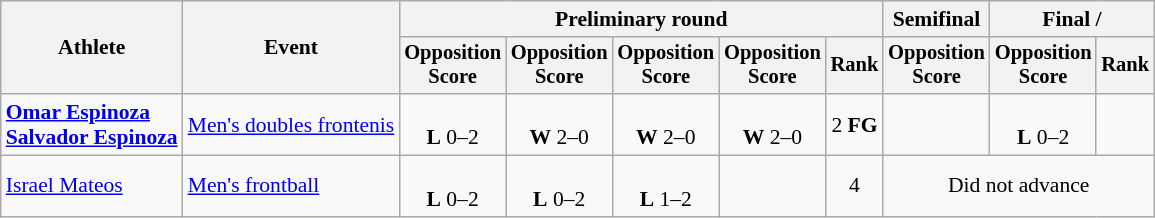<table class=wikitable style=font-size:90%;text-align:center>
<tr>
<th rowspan=2>Athlete</th>
<th rowspan=2>Event</th>
<th colspan=5>Preliminary round</th>
<th>Semifinal</th>
<th colspan=2>Final / </th>
</tr>
<tr style=font-size:95%>
<th>Opposition<br>Score</th>
<th>Opposition<br>Score</th>
<th>Opposition<br>Score</th>
<th>Opposition<br>Score</th>
<th>Rank</th>
<th>Opposition<br>Score</th>
<th>Opposition<br>Score</th>
<th>Rank</th>
</tr>
<tr>
<td align=left><strong><a href='#'>Omar Espinoza</a><br><a href='#'>Salvador Espinoza</a></strong></td>
<td align=left><a href='#'>Men's doubles frontenis</a></td>
<td><br><strong>L</strong> 0–2</td>
<td><br><strong>W</strong> 2–0</td>
<td><br><strong>W</strong> 2–0</td>
<td><br><strong>W</strong> 2–0</td>
<td>2 <strong>FG</strong></td>
<td></td>
<td><br><strong>L</strong> 0–2</td>
<td></td>
</tr>
<tr>
<td align=left><a href='#'>Israel Mateos</a></td>
<td align=left><a href='#'>Men's frontball</a></td>
<td><br><strong>L</strong> 0–2</td>
<td><br><strong>L</strong> 0–2</td>
<td><br><strong>L</strong> 1–2</td>
<td></td>
<td>4</td>
<td colspan=3>Did not advance</td>
</tr>
</table>
